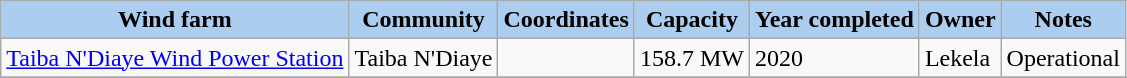<table class="wikitable sortable">
<tr>
<th style="background-color:#ABCDEF;">Wind farm</th>
<th style="background-color:#ABCDEF;">Community</th>
<th style="background-color:#ABCDEF;">Coordinates</th>
<th style="background-color:#ABCDEF;">Capacity</th>
<th style="background-color:#ABCDEF;">Year completed</th>
<th style="background-color:#ABCDEF;">Owner</th>
<th style="background-color:#ABCDEF;">Notes</th>
</tr>
<tr>
<td><a href='#'>Taiba N'Diaye Wind Power Station</a></td>
<td>Taiba N'Diaye</td>
<td></td>
<td>158.7 MW</td>
<td>2020</td>
<td>Lekela</td>
<td>Operational</td>
</tr>
<tr>
</tr>
</table>
